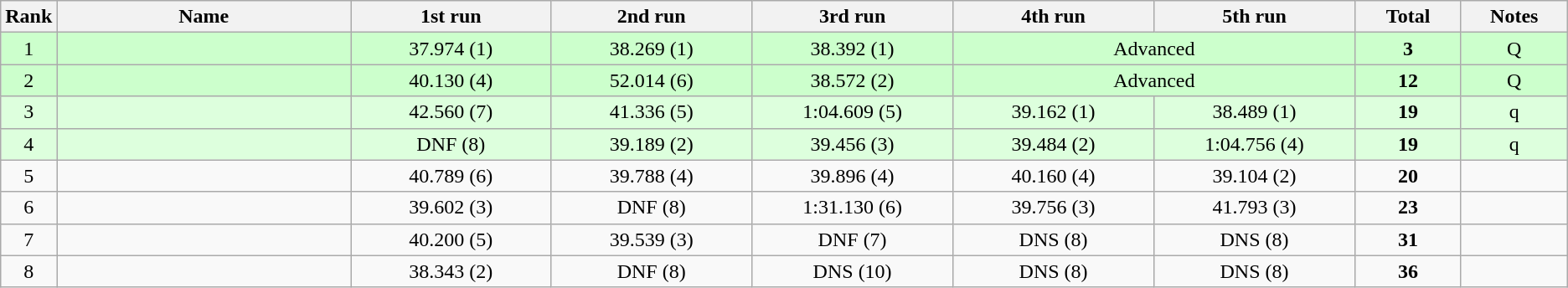<table class="sortable wikitable" style="text-align:center;">
<tr>
<th>Rank</th>
<th style="width:15em">Name</th>
<th style="width:10em">1st run</th>
<th style="width:10em">2nd run</th>
<th style="width:10em">3rd run</th>
<th style="width:10em">4th run</th>
<th style="width:10em">5th run</th>
<th style="width:5em">Total</th>
<th style="width:5em">Notes</th>
</tr>
<tr bgcolor=ccffcc>
<td>1</td>
<td align=left></td>
<td>37.974 (1)</td>
<td>38.269 (1)</td>
<td>38.392 (1)</td>
<td colspan=2>Advanced</td>
<td><strong>3</strong></td>
<td>Q</td>
</tr>
<tr bgcolor=ccffcc>
<td>2</td>
<td align=left></td>
<td>40.130 (4)</td>
<td>52.014 (6)</td>
<td>38.572 (2)</td>
<td colspan=2>Advanced</td>
<td><strong>12</strong></td>
<td>Q</td>
</tr>
<tr bgcolor=ddffdd>
<td>3</td>
<td align=left></td>
<td>42.560 (7)</td>
<td>41.336 (5)</td>
<td>1:04.609 (5)</td>
<td>39.162 (1)</td>
<td>38.489 (1)</td>
<td><strong>19</strong></td>
<td>q</td>
</tr>
<tr bgcolor=ddffdd>
<td>4</td>
<td align=left></td>
<td>DNF (8)</td>
<td>39.189 (2)</td>
<td>39.456 (3)</td>
<td>39.484 (2)</td>
<td>1:04.756 (4)</td>
<td><strong>19</strong></td>
<td>q</td>
</tr>
<tr>
<td>5</td>
<td align=left></td>
<td>40.789 (6)</td>
<td>39.788 (4)</td>
<td>39.896 (4)</td>
<td>40.160 (4)</td>
<td>39.104 (2)</td>
<td><strong>20</strong></td>
<td></td>
</tr>
<tr>
<td>6</td>
<td align=left></td>
<td>39.602 (3)</td>
<td>DNF (8)</td>
<td>1:31.130 (6)</td>
<td>39.756 (3)</td>
<td>41.793 (3)</td>
<td><strong>23</strong></td>
<td></td>
</tr>
<tr>
<td>7</td>
<td align=left></td>
<td>40.200 (5)</td>
<td>39.539 (3)</td>
<td>DNF (7)</td>
<td>DNS (8)</td>
<td>DNS (8)</td>
<td><strong>31</strong></td>
<td></td>
</tr>
<tr>
<td>8</td>
<td align=left></td>
<td>38.343 (2)</td>
<td>DNF (8)</td>
<td>DNS (10)</td>
<td>DNS (8)</td>
<td>DNS (8)</td>
<td><strong>36</strong></td>
<td></td>
</tr>
</table>
